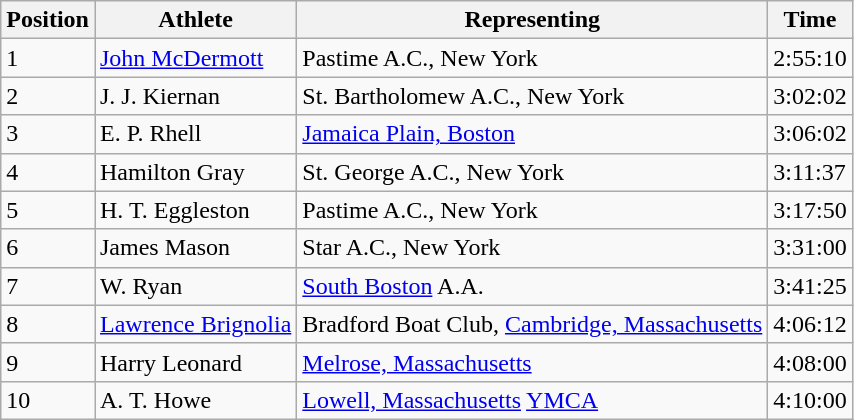<table class="wikitable">
<tr>
<th>Position</th>
<th>Athlete</th>
<th>Representing</th>
<th>Time</th>
</tr>
<tr>
<td>1</td>
<td><a href='#'>John McDermott</a></td>
<td>Pastime A.C., New York</td>
<td>2:55:10</td>
</tr>
<tr>
<td>2</td>
<td>J. J. Kiernan</td>
<td>St. Bartholomew A.C., New York</td>
<td>3:02:02</td>
</tr>
<tr>
<td>3</td>
<td>E. P. Rhell</td>
<td><a href='#'>Jamaica Plain, Boston</a></td>
<td>3:06:02</td>
</tr>
<tr>
<td>4</td>
<td>Hamilton Gray</td>
<td>St. George A.C., New York</td>
<td>3:11:37</td>
</tr>
<tr>
<td>5</td>
<td>H. T. Eggleston</td>
<td>Pastime A.C., New York</td>
<td>3:17:50</td>
</tr>
<tr>
<td>6</td>
<td>James Mason</td>
<td>Star A.C., New York</td>
<td>3:31:00</td>
</tr>
<tr>
<td>7</td>
<td>W. Ryan</td>
<td><a href='#'>South Boston</a> A.A.</td>
<td>3:41:25</td>
</tr>
<tr>
<td>8</td>
<td><a href='#'>Lawrence Brignolia</a></td>
<td>Bradford Boat Club, <a href='#'>Cambridge, Massachusetts</a></td>
<td>4:06:12</td>
</tr>
<tr>
<td>9</td>
<td>Harry Leonard</td>
<td><a href='#'>Melrose, Massachusetts</a></td>
<td>4:08:00</td>
</tr>
<tr>
<td>10</td>
<td>A. T. Howe</td>
<td><a href='#'>Lowell, Massachusetts</a> <a href='#'>YMCA</a></td>
<td>4:10:00</td>
</tr>
</table>
